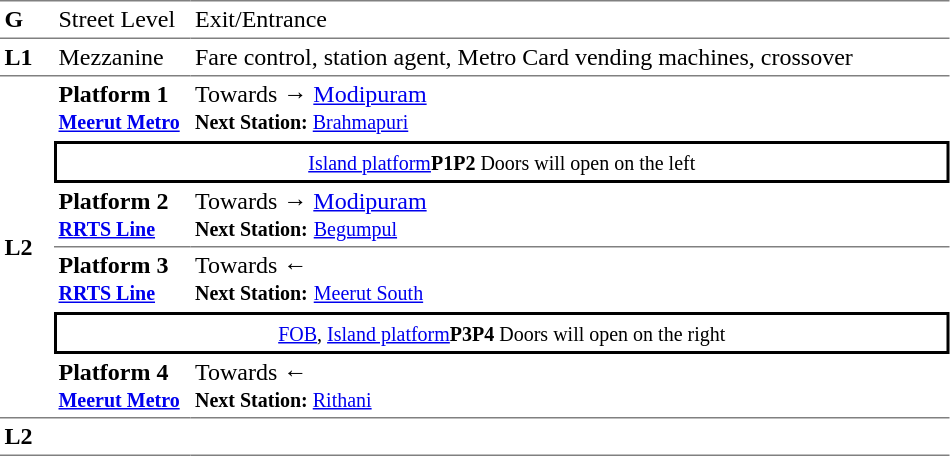<table cellpadding="3" cellspacing="0" border="0">
<tr>
<td valign="top" width="30" style="border-top:solid 1px gray;border-bottom:solid 1px gray;"><strong>G</strong></td>
<td valign="top" width="85" style="border-top:solid 1px gray;border-bottom:solid 1px gray;">Street Level</td>
<td valign="top" width="500" style="border-top:solid 1px gray;border-bottom:solid 1px gray;">Exit/Entrance</td>
</tr>
<tr>
<td style="border-bottom:solid 1px gray;"><strong>L1</strong></td>
<td style="border-bottom:solid 1px gray;">Mezzanine</td>
<td style="border-bottom:solid 1px gray;">Fare control, station agent, Metro Card vending machines, crossover</td>
</tr>
<tr>
<td rowspan="6" style="border-bottom:solid 1px gray;" width="30" valign="center"><strong>L2</strong></td>
<td width="85" style="border-bottom:solid 1px white;"><span><strong>Platform 1<br><small><a href='#'>Meerut Metro</a></small></strong></span></td>
<td width="500" style="border-bottom:solid 1px white;">Towards →  <a href='#'>Modipuram</a><br><small><strong>Next Station:</strong> <a href='#'>Brahmapuri</a></small></td>
</tr>
<tr>
<td colspan="2" style="border-top:solid 2px black;border-right:solid 2px black;border-left:solid 2px black;border-bottom:solid 2px black;text-align:center;"><small><a href='#'>Island platform</a><strong>P1</strong><strong>P2</strong> Doors will open on the left</small></td>
</tr>
<tr>
<td width="85" style="border-bottom:solid 1px gray;"><span><strong>Platform 2<br><small><a href='#'>RRTS Line</a></small></strong></span></td>
<td width="500" style="border-bottom:solid 1px gray;">Towards →  <a href='#'>Modipuram</a><br><small><strong>Next Station:</strong></small>  <small><a href='#'>Begumpul</a></small></td>
</tr>
<tr>
<td width="85" style="border-bottom:solid 1px white;"><span><strong>Platform 3<br><small><a href='#'>RRTS Line</a></small></strong></span></td>
<td style="border-bottom:solid 1px white;" width="500">Towards ←  <br><small><strong>Next Station:</strong></small>  <small><a href='#'>Meerut South</a></small></td>
</tr>
<tr>
<td colspan="2" style="border-top:solid 2px black;border-right:solid 2px black;border-left:solid 2px black;border-bottom:solid 2px black;text-align:center;"><a href='#'><small>FOB</small></a><small>, <a href='#'>Island platform</a><strong>P3</strong><strong>P4</strong> Doors will open on the right</small></td>
</tr>
<tr>
<td width="85" style="border-bottom:solid 1px gray;"><span><strong>Platform 4<br><small><a href='#'>Meerut Metro</a></small></strong></span></td>
<td style="border-bottom:solid 1px gray;" width="500">Towards ←  <br><small><strong>Next Station:</strong> <a href='#'>Rithani</a></small></td>
</tr>
<tr>
<td style="border-bottom:solid 1px gray;" width=30 rowspan=2 valign=top><strong>L2</strong></td>
<td style="border-bottom:solid 1px gray;" width=85></td>
<td style="border-bottom:solid 1px gray;" width=500></td>
</tr>
<tr>
</tr>
</table>
